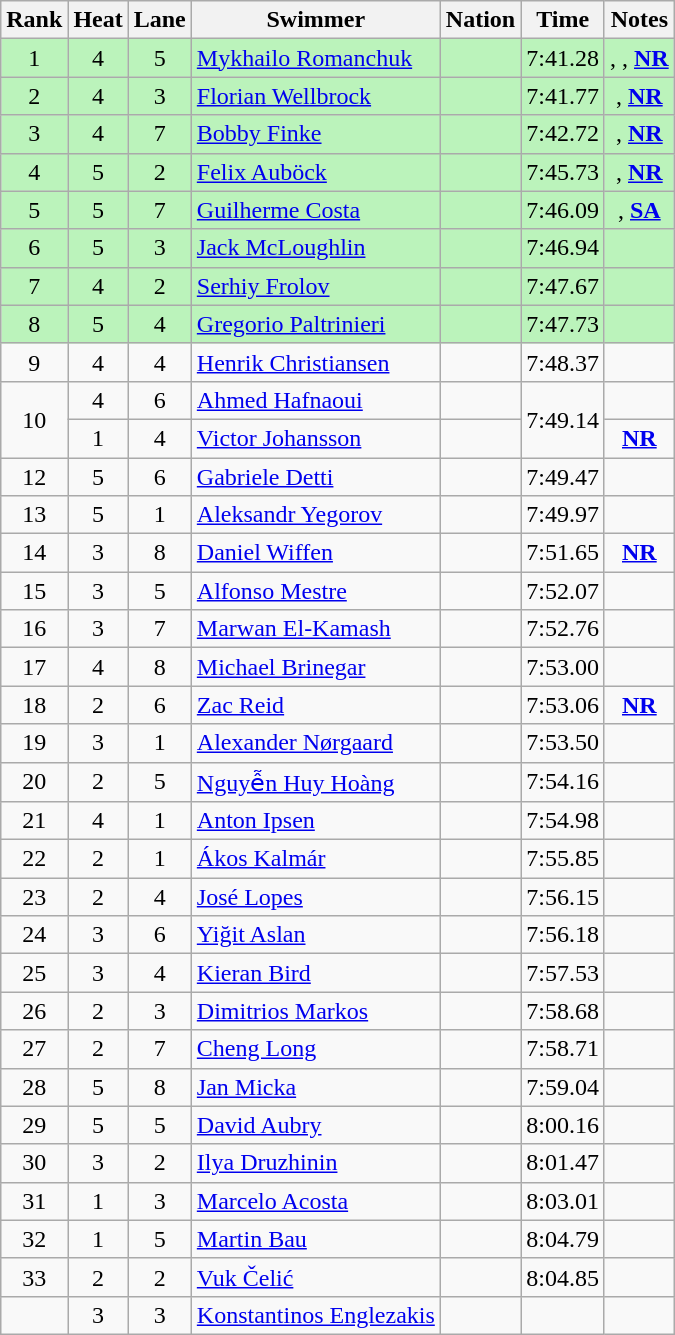<table class="wikitable sortable" style="text-align:center">
<tr>
<th>Rank</th>
<th>Heat</th>
<th>Lane</th>
<th>Swimmer</th>
<th>Nation</th>
<th>Time</th>
<th>Notes</th>
</tr>
<tr bgcolor=bbf3bb>
<td>1</td>
<td>4</td>
<td>5</td>
<td align=left><a href='#'>Mykhailo Romanchuk</a></td>
<td align=left></td>
<td>7:41.28</td>
<td>, , <strong><a href='#'>NR</a></strong></td>
</tr>
<tr bgcolor=bbf3bb>
<td>2</td>
<td>4</td>
<td>3</td>
<td align=left><a href='#'>Florian Wellbrock</a></td>
<td align=left></td>
<td>7:41.77</td>
<td>, <strong><a href='#'>NR</a></strong></td>
</tr>
<tr bgcolor=bbf3bb>
<td>3</td>
<td>4</td>
<td>7</td>
<td align=left><a href='#'>Bobby Finke</a></td>
<td align=left></td>
<td>7:42.72</td>
<td>, <strong><a href='#'>NR</a></strong></td>
</tr>
<tr bgcolor=bbf3bb>
<td>4</td>
<td>5</td>
<td>2</td>
<td align=left><a href='#'>Felix Auböck</a></td>
<td align=left></td>
<td>7:45.73</td>
<td>, <strong><a href='#'>NR</a></strong></td>
</tr>
<tr bgcolor=bbf3bb>
<td>5</td>
<td>5</td>
<td>7</td>
<td align=left><a href='#'>Guilherme Costa</a></td>
<td align=left></td>
<td>7:46.09</td>
<td>, <strong><a href='#'>SA</a></strong></td>
</tr>
<tr bgcolor=bbf3bb>
<td>6</td>
<td>5</td>
<td>3</td>
<td align=left><a href='#'>Jack McLoughlin</a></td>
<td align=left></td>
<td>7:46.94</td>
<td></td>
</tr>
<tr bgcolor=bbf3bb>
<td>7</td>
<td>4</td>
<td>2</td>
<td align=left><a href='#'>Serhiy Frolov</a></td>
<td align=left></td>
<td>7:47.67</td>
<td></td>
</tr>
<tr bgcolor=bbf3bb>
<td>8</td>
<td>5</td>
<td>4</td>
<td align=left><a href='#'>Gregorio Paltrinieri</a></td>
<td align=left></td>
<td>7:47.73</td>
<td></td>
</tr>
<tr>
<td>9</td>
<td>4</td>
<td>4</td>
<td align=left><a href='#'>Henrik Christiansen</a></td>
<td align=left></td>
<td>7:48.37</td>
<td></td>
</tr>
<tr>
<td rowspan=2>10</td>
<td>4</td>
<td>6</td>
<td align=left><a href='#'>Ahmed Hafnaoui</a></td>
<td align=left></td>
<td rowspan=2>7:49.14</td>
<td></td>
</tr>
<tr>
<td>1</td>
<td>4</td>
<td align=left><a href='#'>Victor Johansson</a></td>
<td align=left></td>
<td><strong><a href='#'>NR</a></strong></td>
</tr>
<tr>
<td>12</td>
<td>5</td>
<td>6</td>
<td align=left><a href='#'>Gabriele Detti</a></td>
<td align=left></td>
<td>7:49.47</td>
<td></td>
</tr>
<tr>
<td>13</td>
<td>5</td>
<td>1</td>
<td align=left><a href='#'>Aleksandr Yegorov</a></td>
<td align=left></td>
<td>7:49.97</td>
<td></td>
</tr>
<tr>
<td>14</td>
<td>3</td>
<td>8</td>
<td align=left><a href='#'>Daniel Wiffen</a></td>
<td align=left></td>
<td>7:51.65</td>
<td><strong><a href='#'>NR</a></strong></td>
</tr>
<tr>
<td>15</td>
<td>3</td>
<td>5</td>
<td align=left><a href='#'>Alfonso Mestre</a></td>
<td align=left></td>
<td>7:52.07</td>
<td></td>
</tr>
<tr>
<td>16</td>
<td>3</td>
<td>7</td>
<td align=left><a href='#'>Marwan El-Kamash</a></td>
<td align=left></td>
<td>7:52.76</td>
<td></td>
</tr>
<tr>
<td>17</td>
<td>4</td>
<td>8</td>
<td align=left><a href='#'>Michael Brinegar</a></td>
<td align=left></td>
<td>7:53.00</td>
<td></td>
</tr>
<tr>
<td>18</td>
<td>2</td>
<td>6</td>
<td align=left><a href='#'>Zac Reid</a></td>
<td align=left></td>
<td>7:53.06</td>
<td><strong><a href='#'>NR</a></strong></td>
</tr>
<tr>
<td>19</td>
<td>3</td>
<td>1</td>
<td align=left><a href='#'>Alexander Nørgaard</a></td>
<td align=left></td>
<td>7:53.50</td>
<td></td>
</tr>
<tr>
<td>20</td>
<td>2</td>
<td>5</td>
<td align=left><a href='#'>Nguyễn Huy Hoàng</a></td>
<td align=left></td>
<td>7:54.16</td>
<td></td>
</tr>
<tr>
<td>21</td>
<td>4</td>
<td>1</td>
<td align=left><a href='#'>Anton Ipsen</a></td>
<td align=left></td>
<td>7:54.98</td>
<td></td>
</tr>
<tr>
<td>22</td>
<td>2</td>
<td>1</td>
<td align=left><a href='#'>Ákos Kalmár</a></td>
<td align=left></td>
<td>7:55.85</td>
<td></td>
</tr>
<tr>
<td>23</td>
<td>2</td>
<td>4</td>
<td align=left><a href='#'>José Lopes</a></td>
<td align=left></td>
<td>7:56.15</td>
<td></td>
</tr>
<tr>
<td>24</td>
<td>3</td>
<td>6</td>
<td align=left><a href='#'>Yiğit Aslan</a></td>
<td align=left></td>
<td>7:56.18</td>
<td></td>
</tr>
<tr>
<td>25</td>
<td>3</td>
<td>4</td>
<td align=left><a href='#'>Kieran Bird</a></td>
<td align=left></td>
<td>7:57.53</td>
<td></td>
</tr>
<tr>
<td>26</td>
<td>2</td>
<td>3</td>
<td align=left><a href='#'>Dimitrios Markos</a></td>
<td align=left></td>
<td>7:58.68</td>
<td></td>
</tr>
<tr>
<td>27</td>
<td>2</td>
<td>7</td>
<td align=left><a href='#'>Cheng Long</a></td>
<td align=left></td>
<td>7:58.71</td>
<td></td>
</tr>
<tr>
<td>28</td>
<td>5</td>
<td>8</td>
<td align=left><a href='#'>Jan Micka</a></td>
<td align=left></td>
<td>7:59.04</td>
<td></td>
</tr>
<tr>
<td>29</td>
<td>5</td>
<td>5</td>
<td align=left><a href='#'>David Aubry</a></td>
<td align=left></td>
<td>8:00.16</td>
<td></td>
</tr>
<tr>
<td>30</td>
<td>3</td>
<td>2</td>
<td align=left><a href='#'>Ilya Druzhinin</a></td>
<td align=left></td>
<td>8:01.47</td>
<td></td>
</tr>
<tr>
<td>31</td>
<td>1</td>
<td>3</td>
<td align=left><a href='#'>Marcelo Acosta</a></td>
<td align=left></td>
<td>8:03.01</td>
<td></td>
</tr>
<tr>
<td>32</td>
<td>1</td>
<td>5</td>
<td align=left><a href='#'>Martin Bau</a></td>
<td align=left></td>
<td>8:04.79</td>
<td></td>
</tr>
<tr>
<td>33</td>
<td>2</td>
<td>2</td>
<td align=left><a href='#'>Vuk Čelić</a></td>
<td align=left></td>
<td>8:04.85</td>
<td></td>
</tr>
<tr>
<td></td>
<td>3</td>
<td>3</td>
<td align=left><a href='#'>Konstantinos Englezakis</a></td>
<td align=left></td>
<td></td>
<td></td>
</tr>
</table>
